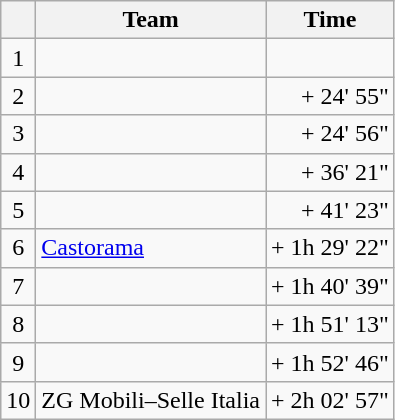<table class="wikitable">
<tr>
<th></th>
<th>Team</th>
<th>Time</th>
</tr>
<tr>
<td style="text-align:center;">1</td>
<td></td>
<td align=right></td>
</tr>
<tr>
<td style="text-align:center;">2</td>
<td></td>
<td align=right>+ 24' 55"</td>
</tr>
<tr>
<td style="text-align:center;">3</td>
<td></td>
<td align=right>+ 24' 56"</td>
</tr>
<tr>
<td style="text-align:center;">4</td>
<td></td>
<td align=right>+ 36' 21"</td>
</tr>
<tr>
<td style="text-align:center;">5</td>
<td></td>
<td align=right>+ 41' 23"</td>
</tr>
<tr>
<td style="text-align:center;">6</td>
<td><a href='#'>Castorama</a></td>
<td align=right>+ 1h 29' 22"</td>
</tr>
<tr>
<td style="text-align:center;">7</td>
<td></td>
<td align=right>+ 1h 40' 39"</td>
</tr>
<tr>
<td style="text-align:center;">8</td>
<td></td>
<td align=right>+ 1h 51' 13"</td>
</tr>
<tr>
<td style="text-align:center;">9</td>
<td></td>
<td align=right>+ 1h 52' 46"</td>
</tr>
<tr>
<td style="text-align:center;">10</td>
<td>ZG Mobili–Selle Italia</td>
<td align=right>+ 2h 02' 57"</td>
</tr>
</table>
